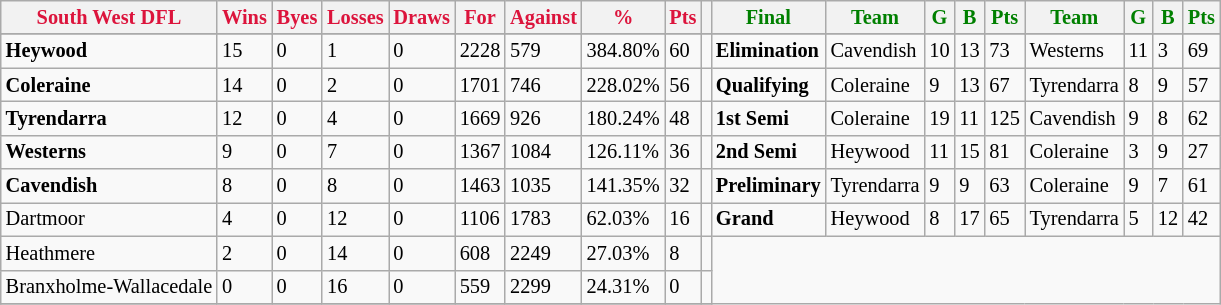<table style="font-size: 85%; text-align: left;" class="wikitable">
<tr>
<th style="color:crimson">South West DFL</th>
<th style="color:crimson">Wins</th>
<th style="color:crimson">Byes</th>
<th style="color:crimson">Losses</th>
<th style="color:crimson">Draws</th>
<th style="color:crimson">For</th>
<th style="color:crimson">Against</th>
<th style="color:crimson">%</th>
<th style="color:crimson">Pts</th>
<th></th>
<th style="color:green">Final</th>
<th style="color:green">Team</th>
<th style="color:green">G</th>
<th style="color:green">B</th>
<th style="color:green">Pts</th>
<th style="color:green">Team</th>
<th style="color:green">G</th>
<th style="color:green">B</th>
<th style="color:green">Pts</th>
</tr>
<tr>
</tr>
<tr>
</tr>
<tr>
<td><strong>	Heywood	</strong></td>
<td>15</td>
<td>0</td>
<td>1</td>
<td>0</td>
<td>2228</td>
<td>579</td>
<td>384.80%</td>
<td>60</td>
<td></td>
<td><strong>Elimination</strong></td>
<td>Cavendish</td>
<td>10</td>
<td>13</td>
<td>73</td>
<td>Westerns</td>
<td>11</td>
<td>3</td>
<td>69</td>
</tr>
<tr>
<td><strong>	Coleraine	</strong></td>
<td>14</td>
<td>0</td>
<td>2</td>
<td>0</td>
<td>1701</td>
<td>746</td>
<td>228.02%</td>
<td>56</td>
<td></td>
<td><strong>Qualifying</strong></td>
<td>Coleraine</td>
<td>9</td>
<td>13</td>
<td>67</td>
<td>Tyrendarra</td>
<td>8</td>
<td>9</td>
<td>57</td>
</tr>
<tr>
<td><strong>	Tyrendarra	</strong></td>
<td>12</td>
<td>0</td>
<td>4</td>
<td>0</td>
<td>1669</td>
<td>926</td>
<td>180.24%</td>
<td>48</td>
<td></td>
<td><strong>1st Semi</strong></td>
<td>Coleraine</td>
<td>19</td>
<td>11</td>
<td>125</td>
<td>Cavendish</td>
<td>9</td>
<td>8</td>
<td>62</td>
</tr>
<tr>
<td><strong>	Westerns	</strong></td>
<td>9</td>
<td>0</td>
<td>7</td>
<td>0</td>
<td>1367</td>
<td>1084</td>
<td>126.11%</td>
<td>36</td>
<td></td>
<td><strong>2nd Semi</strong></td>
<td>Heywood</td>
<td>11</td>
<td>15</td>
<td>81</td>
<td>Coleraine</td>
<td>3</td>
<td>9</td>
<td>27</td>
</tr>
<tr ||>
<td><strong>	Cavendish	</strong></td>
<td>8</td>
<td>0</td>
<td>8</td>
<td>0</td>
<td>1463</td>
<td>1035</td>
<td>141.35%</td>
<td>32</td>
<td></td>
<td><strong>Preliminary</strong></td>
<td>Tyrendarra</td>
<td>9</td>
<td>9</td>
<td>63</td>
<td>Coleraine</td>
<td>9</td>
<td>7</td>
<td>61</td>
</tr>
<tr>
<td>Dartmoor</td>
<td>4</td>
<td>0</td>
<td>12</td>
<td>0</td>
<td>1106</td>
<td>1783</td>
<td>62.03%</td>
<td>16</td>
<td></td>
<td><strong>Grand</strong></td>
<td>Heywood</td>
<td>8</td>
<td>17</td>
<td>65</td>
<td>Tyrendarra</td>
<td>5</td>
<td>12</td>
<td>42</td>
</tr>
<tr>
<td>Heathmere</td>
<td>2</td>
<td>0</td>
<td>14</td>
<td>0</td>
<td>608</td>
<td>2249</td>
<td>27.03%</td>
<td>8</td>
<td></td>
</tr>
<tr>
<td>Branxholme-Wallacedale</td>
<td>0</td>
<td>0</td>
<td>16</td>
<td>0</td>
<td>559</td>
<td>2299</td>
<td>24.31%</td>
<td>0</td>
<td></td>
</tr>
<tr>
</tr>
</table>
